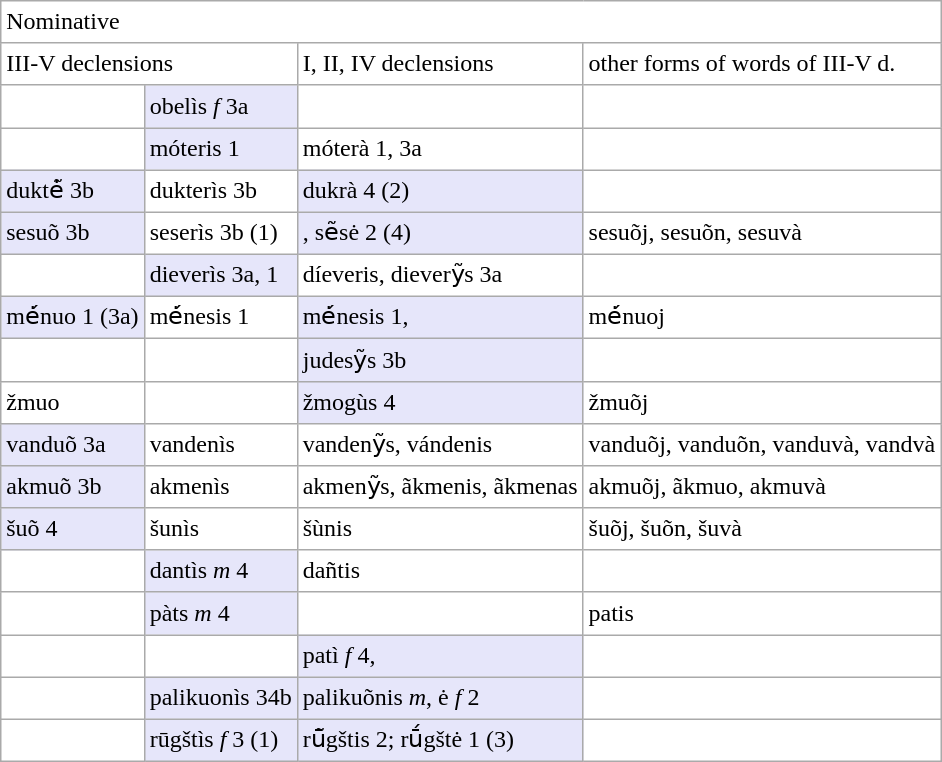<table class=wikitable style="background: #FFFFFF; line-height: 1.3em;">
<tr>
<td colspan=4>Nominative</td>
</tr>
<tr>
<td colspan=2>III-V declensions</td>
<td>I, II, IV declensions</td>
<td>other forms of words of III-V d.</td>
</tr>
<tr>
<td></td>
<td style="background: #E6E6FA">obelìs <em>f</em> 3a</td>
<td></td>
</tr>
<tr>
<td></td>
<td style="background: #E6E6FA">móteris 1</td>
<td>móterà 1, 3a</td>
<td></td>
</tr>
<tr>
<td style="background: #E6E6FA">duktė̃ 3b</td>
<td>dukterìs 3b</td>
<td style="background: #E6E6FA">dukrà 4 (2)</td>
<td></td>
</tr>
<tr>
<td style="background: #E6E6FA">sesuõ 3b</td>
<td>seserìs 3b (1)</td>
<td style="background: #E6E6FA">, sẽsė 2 (4)</td>
<td>sesuõj, sesuõn, sesuvà</td>
</tr>
<tr>
<td></td>
<td style="background: #E6E6FA">dieverìs 3a, 1</td>
<td>díeveris, dieverỹs 3a</td>
<td></td>
</tr>
<tr>
<td style="background: #E6E6FA">mė́nuo 1 (3a)</td>
<td>mė́nesis 1</td>
<td style="background: #E6E6FA">mė́nesis 1, </td>
<td>mė́nuoj</td>
</tr>
<tr>
<td></td>
<td></td>
<td style="background: #E6E6FA">judesỹs 3b</td>
<td></td>
</tr>
<tr>
<td>žmuo</td>
<td></td>
<td style="background: #E6E6FA">žmogùs 4</td>
<td>žmuõj</td>
</tr>
<tr valign="top">
<td style="background: #E6E6FA">vanduõ 3a</td>
<td>vandenìs</td>
<td>vandenỹs, vándenis</td>
<td>vanduõj, vanduõn, vanduvà, vandvà</td>
</tr>
<tr>
<td style="background: #E6E6FA">akmuõ 3b</td>
<td>akmenìs</td>
<td>akmenỹs, ãkmenis, ãkmenas</td>
<td>akmuõj, ãkmuo, akmuvà</td>
</tr>
<tr>
<td style="background: #E6E6FA">šuõ 4</td>
<td>šunìs</td>
<td>šùnis</td>
<td>šuõj, šuõn, šuvà</td>
</tr>
<tr>
<td></td>
<td style="background: #E6E6FA">dantìs <em>m</em> 4</td>
<td>dañtis</td>
</tr>
<tr>
<td></td>
<td style="background: #E6E6FA">pàts <em>m</em> 4</td>
<td></td>
<td>patis</td>
</tr>
<tr>
<td></td>
<td></td>
<td style="background: #E6E6FA">patì <em>f</em> 4, </td>
<td></td>
</tr>
<tr>
<td></td>
<td style="background: #E6E6FA">palikuonìs 34b</td>
<td style="background: #E6E6FA">palikuõnis <em>m</em>, ė <em>f</em> 2</td>
<td></td>
</tr>
<tr>
<td></td>
<td style="background: #E6E6FA">rūgštìs <em>f</em> 3 (1)</td>
<td style="background: #E6E6FA">rū̃gštis 2; rū́gštė 1 (3)</td>
<td></td>
</tr>
</table>
